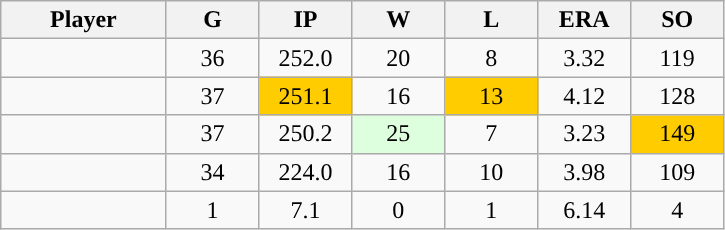<table class="wikitable sortable">
<tr>
<th bgcolor="#DDDDFF" width="16%">Player</th>
<th bgcolor="#DDDDFF" width="9%">G</th>
<th bgcolor="#DDDDFF" width="9%">IP</th>
<th bgcolor="#DDDDFF" width="9%">W</th>
<th bgcolor="#DDDDFF" width="9%">L</th>
<th bgcolor="#DDDDFF" width="9%">ERA</th>
<th bgcolor="#DDDDFF" width="9%">SO</th>
</tr>
<tr align="center">
<td></td>
<td>36</td>
<td>252.0</td>
<td>20</td>
<td>8</td>
<td>3.32</td>
<td>119</td>
</tr>
<tr align="center">
<td></td>
<td>37</td>
<td style="background:#fc0;">251.1</td>
<td>16</td>
<td style="background:#fc0;">13</td>
<td>4.12</td>
<td>128</td>
</tr>
<tr align="center">
<td></td>
<td>37</td>
<td>250.2</td>
<td style="background:#DDFFDD;">25</td>
<td>7</td>
<td>3.23</td>
<td style="background:#fc0;">149</td>
</tr>
<tr align="center">
<td></td>
<td>34</td>
<td>224.0</td>
<td>16</td>
<td>10</td>
<td>3.98</td>
<td>109</td>
</tr>
<tr align="center">
<td></td>
<td>1</td>
<td>7.1</td>
<td>0</td>
<td>1</td>
<td>6.14</td>
<td>4</td>
</tr>
</table>
